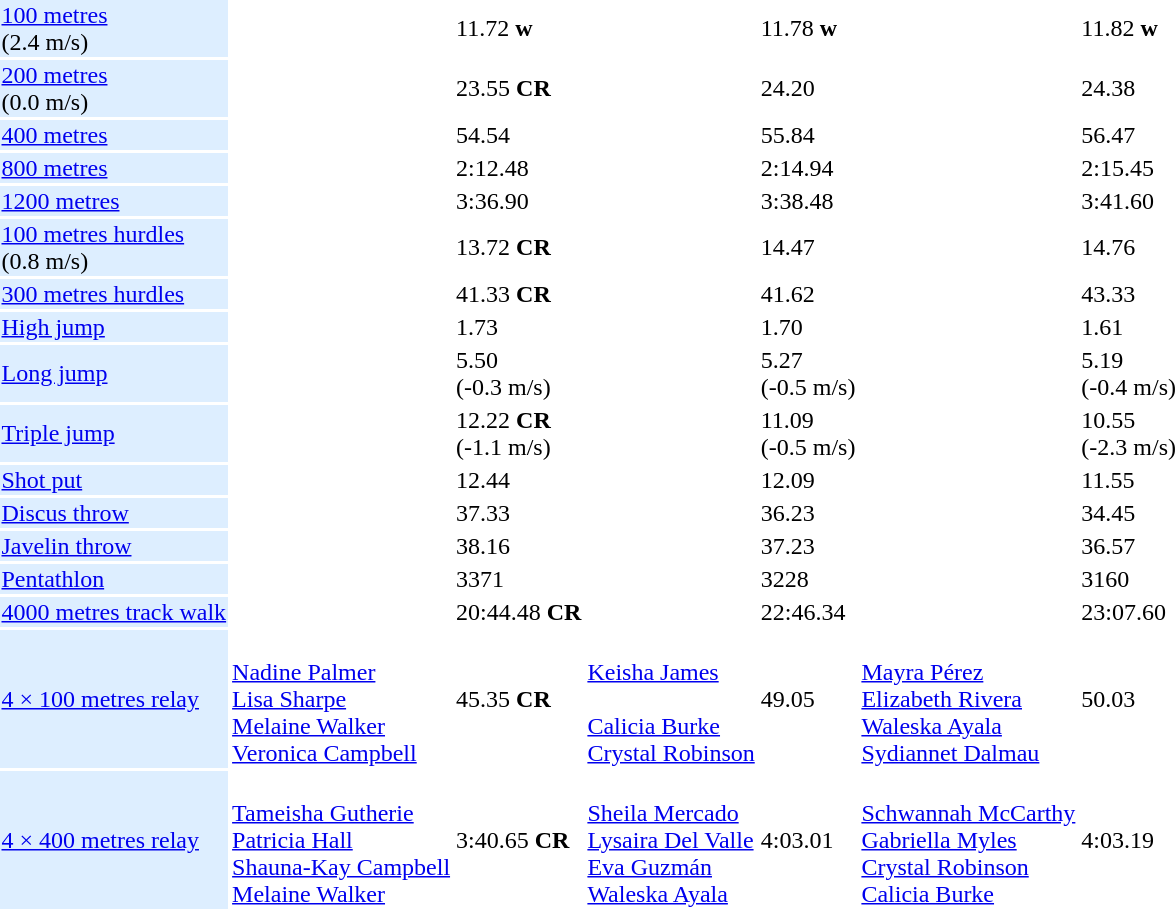<table>
<tr>
<td bgcolor = DDEEFF><a href='#'>100 metres</a> <br> (2.4 m/s)</td>
<td></td>
<td>11.72 <strong>w</strong></td>
<td></td>
<td>11.78 <strong>w</strong></td>
<td></td>
<td>11.82 <strong>w</strong></td>
</tr>
<tr>
<td bgcolor = DDEEFF><a href='#'>200 metres</a> <br> (0.0 m/s)</td>
<td></td>
<td>23.55 <strong>CR</strong></td>
<td></td>
<td>24.20</td>
<td></td>
<td>24.38</td>
</tr>
<tr>
<td bgcolor = DDEEFF><a href='#'>400 metres</a></td>
<td></td>
<td>54.54</td>
<td></td>
<td>55.84</td>
<td></td>
<td>56.47</td>
</tr>
<tr>
<td bgcolor = DDEEFF><a href='#'>800 metres</a></td>
<td></td>
<td>2:12.48</td>
<td></td>
<td>2:14.94</td>
<td></td>
<td>2:15.45</td>
</tr>
<tr>
<td bgcolor = DDEEFF><a href='#'>1200 metres</a></td>
<td></td>
<td>3:36.90</td>
<td></td>
<td>3:38.48</td>
<td></td>
<td>3:41.60</td>
</tr>
<tr>
<td bgcolor = DDEEFF><a href='#'>100 metres hurdles</a> <br> (0.8 m/s)</td>
<td></td>
<td>13.72 <strong>CR</strong></td>
<td></td>
<td>14.47</td>
<td></td>
<td>14.76</td>
</tr>
<tr>
<td bgcolor = DDEEFF><a href='#'>300 metres hurdles</a></td>
<td></td>
<td>41.33 <strong>CR</strong></td>
<td></td>
<td>41.62</td>
<td></td>
<td>43.33</td>
</tr>
<tr>
<td bgcolor = DDEEFF><a href='#'>High jump</a></td>
<td></td>
<td>1.73</td>
<td></td>
<td>1.70</td>
<td></td>
<td>1.61</td>
</tr>
<tr>
<td bgcolor = DDEEFF><a href='#'>Long jump</a></td>
<td></td>
<td>5.50 <br> (-0.3 m/s)</td>
<td></td>
<td>5.27 <br> (-0.5 m/s)</td>
<td></td>
<td>5.19 <br> (-0.4 m/s)</td>
</tr>
<tr>
<td bgcolor = DDEEFF><a href='#'>Triple jump</a></td>
<td></td>
<td>12.22  <strong>CR</strong><br> (-1.1 m/s)</td>
<td></td>
<td>11.09 <br> (-0.5 m/s)</td>
<td></td>
<td>10.55 <br> (-2.3 m/s)</td>
</tr>
<tr>
<td bgcolor = DDEEFF><a href='#'>Shot put</a></td>
<td></td>
<td>12.44</td>
<td></td>
<td>12.09</td>
<td></td>
<td>11.55</td>
</tr>
<tr>
<td bgcolor = DDEEFF><a href='#'>Discus throw</a></td>
<td></td>
<td>37.33</td>
<td></td>
<td>36.23</td>
<td></td>
<td>34.45</td>
</tr>
<tr>
<td bgcolor = DDEEFF><a href='#'>Javelin throw</a></td>
<td></td>
<td>38.16</td>
<td></td>
<td>37.23</td>
<td></td>
<td>36.57</td>
</tr>
<tr>
<td bgcolor = DDEEFF><a href='#'>Pentathlon</a></td>
<td></td>
<td>3371</td>
<td></td>
<td>3228</td>
<td></td>
<td>3160</td>
</tr>
<tr>
<td bgcolor = DDEEFF><a href='#'>4000 metres track walk</a></td>
<td></td>
<td>20:44.48 <strong>CR</strong></td>
<td></td>
<td>22:46.34</td>
<td></td>
<td>23:07.60</td>
</tr>
<tr>
<td bgcolor = DDEEFF><a href='#'>4 × 100 metres relay</a></td>
<td> <br><a href='#'>Nadine Palmer</a> <br><a href='#'>Lisa Sharpe</a> <br><a href='#'>Melaine Walker</a> <br><a href='#'>Veronica Campbell</a></td>
<td>45.35 <strong>CR</strong></td>
<td> <br><a href='#'>Keisha James</a> <br> <br><a href='#'>Calicia Burke</a> <br><a href='#'>Crystal Robinson</a></td>
<td>49.05</td>
<td> <br><a href='#'>Mayra Pérez</a> <br><a href='#'>Elizabeth Rivera</a> <br><a href='#'>Waleska Ayala</a> <br><a href='#'>Sydiannet Dalmau</a></td>
<td>50.03</td>
</tr>
<tr>
<td bgcolor = DDEEFF><a href='#'>4 × 400 metres relay</a></td>
<td> <br><a href='#'>Tameisha Gutherie</a> <br><a href='#'>Patricia Hall</a> <br><a href='#'>Shauna-Kay Campbell</a> <br><a href='#'>Melaine Walker</a></td>
<td>3:40.65 <strong>CR</strong></td>
<td> <br><a href='#'>Sheila Mercado</a> <br><a href='#'>Lysaira Del Valle</a> <br><a href='#'>Eva Guzmán</a> <br><a href='#'>Waleska Ayala</a></td>
<td>4:03.01</td>
<td> <br><a href='#'>Schwannah McCarthy</a> <br><a href='#'>Gabriella Myles</a> <br><a href='#'>Crystal Robinson</a> <br><a href='#'>Calicia Burke</a></td>
<td>4:03.19</td>
</tr>
</table>
